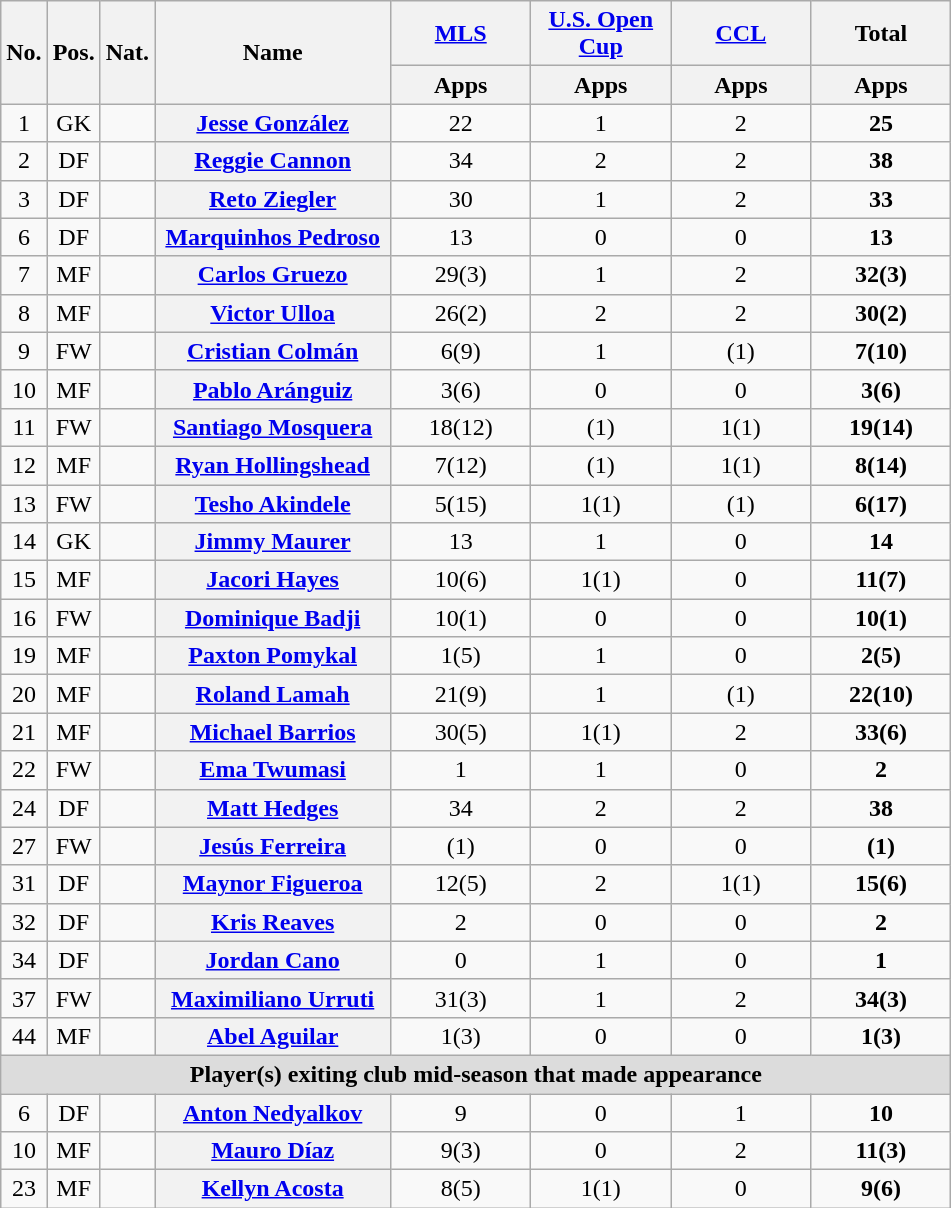<table class="wikitable sortable" style="text-align:center">
<tr>
<th rowspan="2">No.</th>
<th rowspan="2">Pos.</th>
<th rowspan="2">Nat.</th>
<th rowspan="2" style="width:150px;">Name</th>
<th colspan="1" style="width:86px;"><a href='#'>MLS</a></th>
<th colspan="1" style="width:86px;"><a href='#'>U.S. Open Cup</a></th>
<th colspan="1" style="width:86px;"><a href='#'>CCL</a></th>
<th colspan="1" style="width:86px;">Total</th>
</tr>
<tr>
<th>Apps</th>
<th>Apps</th>
<th>Apps</th>
<th>Apps</th>
</tr>
<tr>
<td>1</td>
<td>GK</td>
<td></td>
<th scope=row><a href='#'>Jesse González</a></th>
<td>22</td>
<td>1</td>
<td>2</td>
<td><strong>25</strong></td>
</tr>
<tr>
<td>2</td>
<td>DF</td>
<td></td>
<th scope=row><a href='#'>Reggie Cannon</a></th>
<td>34</td>
<td>2</td>
<td>2</td>
<td><strong>38</strong></td>
</tr>
<tr>
<td>3</td>
<td>DF</td>
<td></td>
<th scope=row><a href='#'>Reto Ziegler</a></th>
<td>30</td>
<td>1</td>
<td>2</td>
<td><strong>33</strong></td>
</tr>
<tr>
<td>6</td>
<td>DF</td>
<td></td>
<th scope=row><a href='#'>Marquinhos Pedroso</a></th>
<td>13</td>
<td>0</td>
<td>0</td>
<td><strong>13</strong></td>
</tr>
<tr>
<td>7</td>
<td>MF</td>
<td></td>
<th scope=row><a href='#'>Carlos Gruezo</a></th>
<td>29(3)</td>
<td>1</td>
<td>2</td>
<td><strong>32(3)</strong></td>
</tr>
<tr>
<td>8</td>
<td>MF</td>
<td></td>
<th scope=row><a href='#'>Victor Ulloa</a></th>
<td>26(2)</td>
<td>2</td>
<td>2</td>
<td><strong>30(2)</strong></td>
</tr>
<tr>
<td>9</td>
<td>FW</td>
<td></td>
<th scope=row><a href='#'>Cristian Colmán</a></th>
<td>6(9)</td>
<td>1</td>
<td>(1)</td>
<td><strong>7(10)</strong></td>
</tr>
<tr>
<td>10</td>
<td>MF</td>
<td></td>
<th scope=row><a href='#'>Pablo Aránguiz</a></th>
<td>3(6)</td>
<td>0</td>
<td>0</td>
<td><strong>3(6)</strong></td>
</tr>
<tr>
<td>11</td>
<td>FW</td>
<td></td>
<th scope=row><a href='#'>Santiago Mosquera</a></th>
<td>18(12)</td>
<td>(1)</td>
<td>1(1)</td>
<td><strong>19(14)</strong></td>
</tr>
<tr>
<td>12</td>
<td>MF</td>
<td></td>
<th scope=row><a href='#'>Ryan Hollingshead</a></th>
<td>7(12)</td>
<td>(1)</td>
<td>1(1)</td>
<td><strong>8(14)</strong></td>
</tr>
<tr>
<td>13</td>
<td>FW</td>
<td></td>
<th scope=row><a href='#'>Tesho Akindele</a></th>
<td>5(15)</td>
<td>1(1)</td>
<td>(1)</td>
<td><strong>6(17)</strong></td>
</tr>
<tr>
<td>14</td>
<td>GK</td>
<td></td>
<th scope=row><a href='#'>Jimmy Maurer</a></th>
<td>13</td>
<td>1</td>
<td>0</td>
<td><strong>14</strong></td>
</tr>
<tr>
<td>15</td>
<td>MF</td>
<td></td>
<th scope=row><a href='#'>Jacori Hayes</a></th>
<td>10(6)</td>
<td>1(1)</td>
<td>0</td>
<td><strong>11(7)</strong></td>
</tr>
<tr>
<td>16</td>
<td>FW</td>
<td></td>
<th scope=row><a href='#'>Dominique Badji</a></th>
<td>10(1)</td>
<td>0</td>
<td>0</td>
<td><strong>10(1)</strong></td>
</tr>
<tr>
<td>19</td>
<td>MF</td>
<td></td>
<th scope=row><a href='#'>Paxton Pomykal</a></th>
<td>1(5)</td>
<td>1</td>
<td>0</td>
<td><strong>2(5)</strong></td>
</tr>
<tr>
<td>20</td>
<td>MF</td>
<td></td>
<th scope=row><a href='#'>Roland Lamah</a></th>
<td>21(9)</td>
<td>1</td>
<td>(1)</td>
<td><strong>22(10)</strong></td>
</tr>
<tr>
<td>21</td>
<td>MF</td>
<td></td>
<th scope=row><a href='#'>Michael Barrios</a></th>
<td>30(5)</td>
<td>1(1)</td>
<td>2</td>
<td><strong>33(6)</strong></td>
</tr>
<tr>
<td>22</td>
<td>FW</td>
<td></td>
<th scope=row><a href='#'>Ema Twumasi</a></th>
<td>1</td>
<td>1</td>
<td>0</td>
<td><strong>2</strong></td>
</tr>
<tr>
<td>24</td>
<td>DF</td>
<td></td>
<th scope=row><a href='#'>Matt Hedges</a></th>
<td>34</td>
<td>2</td>
<td>2</td>
<td><strong>38</strong></td>
</tr>
<tr>
<td>27</td>
<td>FW</td>
<td></td>
<th scope=row><a href='#'>Jesús Ferreira</a></th>
<td>(1)</td>
<td>0</td>
<td>0</td>
<td><strong>(1)</strong></td>
</tr>
<tr>
<td>31</td>
<td>DF</td>
<td></td>
<th scope=row><a href='#'>Maynor Figueroa</a></th>
<td>12(5)</td>
<td>2</td>
<td>1(1)</td>
<td><strong>15(6)</strong></td>
</tr>
<tr>
<td>32</td>
<td>DF</td>
<td></td>
<th scope=row><a href='#'>Kris Reaves</a></th>
<td>2</td>
<td>0</td>
<td>0</td>
<td><strong>2</strong></td>
</tr>
<tr>
<td>34</td>
<td>DF</td>
<td></td>
<th scope=row><a href='#'>Jordan Cano</a></th>
<td>0</td>
<td>1</td>
<td>0</td>
<td><strong>1</strong></td>
</tr>
<tr>
<td>37</td>
<td>FW</td>
<td></td>
<th scope=row><a href='#'>Maximiliano Urruti</a></th>
<td>31(3)</td>
<td>1</td>
<td>2</td>
<td><strong>34(3)</strong></td>
</tr>
<tr>
<td>44</td>
<td>MF</td>
<td></td>
<th scope=row><a href='#'>Abel Aguilar</a></th>
<td>1(3)</td>
<td>0</td>
<td>0</td>
<td><strong>1(3)</strong></td>
</tr>
<tr>
<th colspan=8 style=background:#dcdcdc; text-align:center>Player(s) exiting club mid-season that made appearance</th>
</tr>
<tr>
<td>6</td>
<td>DF</td>
<td></td>
<th scope=row><a href='#'>Anton Nedyalkov</a></th>
<td>9</td>
<td>0</td>
<td>1</td>
<td><strong>10</strong></td>
</tr>
<tr>
<td>10</td>
<td>MF</td>
<td></td>
<th scope=row><a href='#'>Mauro Díaz</a></th>
<td>9(3)</td>
<td>0</td>
<td>2</td>
<td><strong>11(3)</strong></td>
</tr>
<tr>
<td>23</td>
<td>MF</td>
<td></td>
<th scope=row><a href='#'>Kellyn Acosta</a></th>
<td>8(5)</td>
<td>1(1)</td>
<td>0</td>
<td><strong>9(6)</strong></td>
</tr>
</table>
